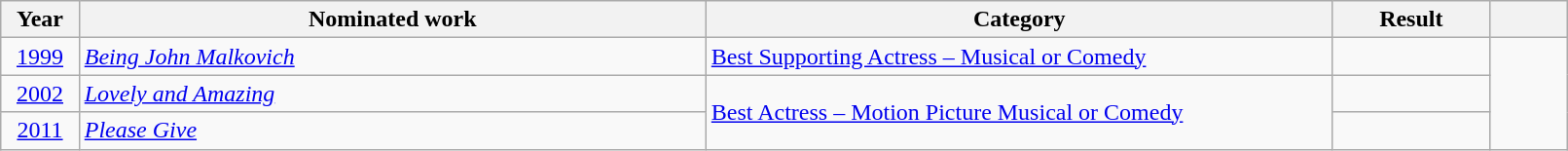<table class="wikitable" width=85%>
<tr>
<th width=5%>Year</th>
<th width=40%>Nominated work</th>
<th width=40%>Category</th>
<th width=10%>Result</th>
<th width=5%></th>
</tr>
<tr>
<td style="text-align:center;"><a href='#'>1999</a></td>
<td><em><a href='#'>Being John Malkovich</a></em></td>
<td><a href='#'>Best Supporting Actress – Musical or Comedy</a></td>
<td></td>
<td rowspan="3"></td>
</tr>
<tr>
<td style="text-align:center;"><a href='#'>2002</a></td>
<td><em><a href='#'>Lovely and Amazing</a></em></td>
<td rowspan="2"><a href='#'>Best Actress – Motion Picture Musical or Comedy</a></td>
<td></td>
</tr>
<tr>
<td style="text-align:center;"><a href='#'>2011</a></td>
<td><em><a href='#'>Please Give</a></em></td>
<td></td>
</tr>
</table>
